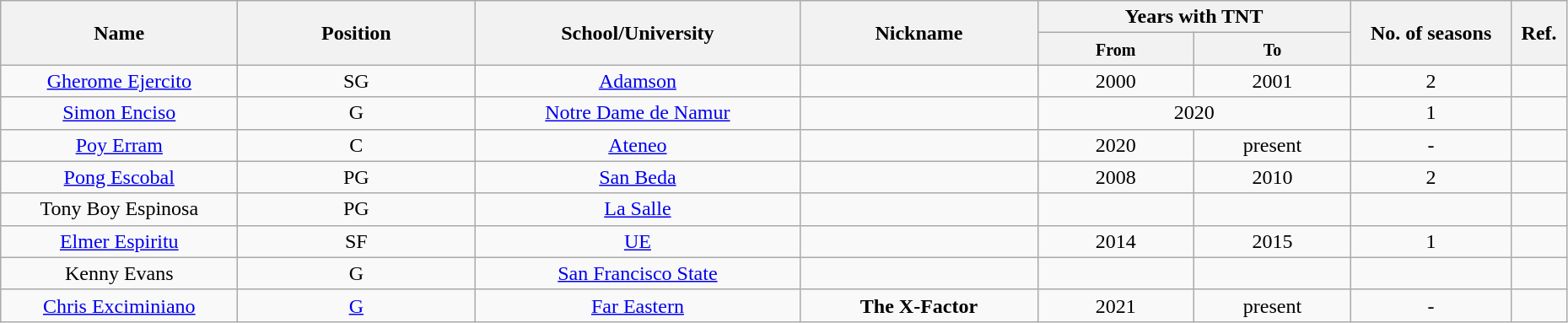<table class="wikitable sortable" style="text-align:center" width="98%">
<tr>
<th style="width:180px;" rowspan="2">Name</th>
<th style="width:180px;" rowspan="2">Position</th>
<th style="width:250px;" rowspan="2">School/University</th>
<th style="width:180px;" rowspan="2">Nickname</th>
<th style="width:180px; text-align:center;" colspan="2">Years with TNT</th>
<th rowspan="2">No. of seasons</th>
<th rowspan="2"; class=unsortable>Ref.</th>
</tr>
<tr>
<th style="width:10%; text-align:center;"><small>From</small></th>
<th style="width:10%; text-align:center;"><small>To</small></th>
</tr>
<tr>
<td><a href='#'>Gherome Ejercito</a></td>
<td align=center>SG</td>
<td><a href='#'>Adamson</a></td>
<td align=center></td>
<td align=center>2000</td>
<td>2001</td>
<td>2</td>
<td></td>
</tr>
<tr>
<td><a href='#'>Simon Enciso</a></td>
<td align=center>G</td>
<td><a href='#'>Notre Dame de Namur</a></td>
<td align=center></td>
<td colspan="2" align="center">2020</td>
<td>1</td>
<td></td>
</tr>
<tr>
<td><a href='#'>Poy Erram</a></td>
<td align=center>C</td>
<td><a href='#'>Ateneo</a></td>
<td align=center></td>
<td align=center>2020</td>
<td>present</td>
<td>-</td>
<td></td>
</tr>
<tr>
<td><a href='#'>Pong Escobal</a></td>
<td align=center>PG</td>
<td><a href='#'>San Beda</a></td>
<td align=center></td>
<td align=center>2008</td>
<td>2010</td>
<td>2</td>
<td></td>
</tr>
<tr>
<td>Tony Boy Espinosa</td>
<td align=center>PG</td>
<td><a href='#'>La Salle</a></td>
<td align=center></td>
<td align=center></td>
<td></td>
<td></td>
<td></td>
</tr>
<tr>
<td><a href='#'>Elmer Espiritu</a></td>
<td align=center>SF</td>
<td><a href='#'>UE</a></td>
<td align=center></td>
<td align=center>2014</td>
<td>2015</td>
<td>1</td>
<td></td>
</tr>
<tr>
<td>Kenny Evans</td>
<td align=center>G</td>
<td><a href='#'>San Francisco State</a></td>
<td align=center></td>
<td align=center></td>
<td></td>
<td></td>
<td></td>
</tr>
<tr>
<td><a href='#'>Chris Exciminiano</a></td>
<td align=center><a href='#'>G</a></td>
<td><a href='#'>Far Eastern</a></td>
<td align=center><strong>The X-Factor</strong></td>
<td align=center>2021</td>
<td>present</td>
<td>-</td>
<td></td>
</tr>
</table>
